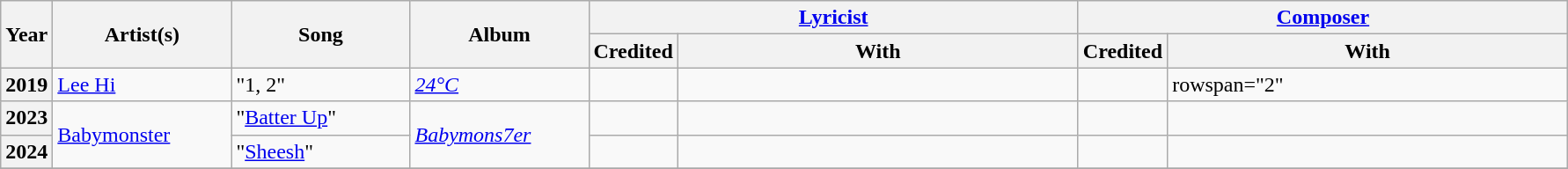<table class="wikitable sortable plainrowheaders">
<tr>
<th rowspan="2">Year</th>
<th rowspan="2" style="width:8em;">Artist(s)</th>
<th rowspan="2" style="width:8em;">Song</th>
<th rowspan="2" style="width:8em;">Album</th>
<th colspan="2"><a href='#'>Lyricist</a></th>
<th colspan="2"><a href='#'>Composer</a></th>
</tr>
<tr>
<th>Credited</th>
<th style="width:18.5em;">With</th>
<th>Credited</th>
<th style="width:18.5em;">With</th>
</tr>
<tr>
<th scope="row">2019</th>
<td><a href='#'>Lee Hi</a></td>
<td>"1, 2" </td>
<td><em><a href='#'>24°C</a></em></td>
<td></td>
<td style="text-align:center"></td>
<td></td>
<td>rowspan="2" </td>
</tr>
<tr>
<th scope="row">2023</th>
<td rowspan="2"><a href='#'>Babymonster</a></td>
<td>"<a href='#'>Batter Up</a>"</td>
<td rowspan="2"><em><a href='#'>Babymons7er</a></em></td>
<td></td>
<td style="text-align:center"></td>
<td></td>
</tr>
<tr>
<th scope="row">2024</th>
<td>"<a href='#'>Sheesh</a>"</td>
<td></td>
<td style="text-align:center"></td>
<td></td>
<td style="text-align:center"></td>
</tr>
<tr>
</tr>
</table>
